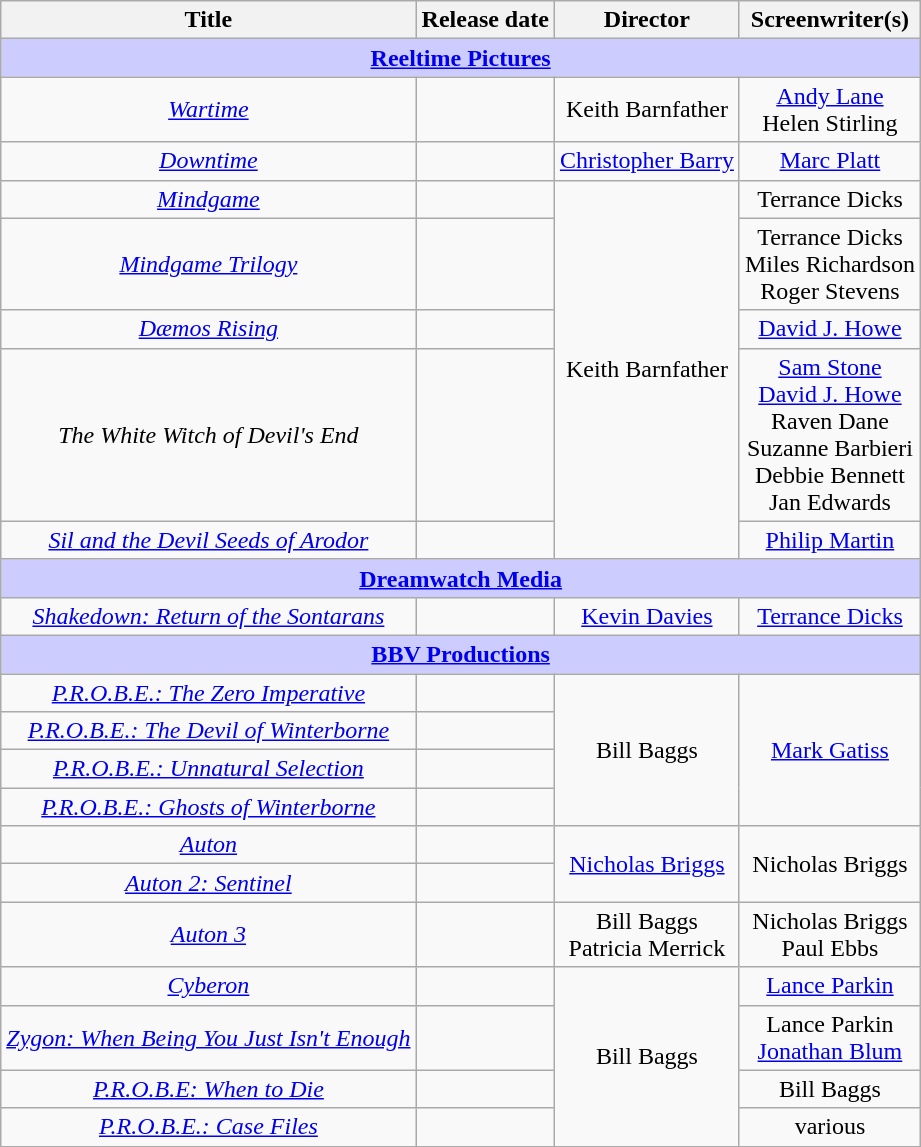<table class="wikitable plainrowheaders" style="text-align:center;">
<tr>
<th>Title</th>
<th>Release date</th>
<th>Director</th>
<th>Screenwriter(s)</th>
</tr>
<tr>
<td colspan=4 style="background-color: #ccf;"><strong><a href='#'>Reeltime Pictures</a></strong></td>
</tr>
<tr>
<td><em><a href='#'>Wartime</a></em></td>
<td><br></td>
<td>Keith Barnfather</td>
<td><a href='#'>Andy Lane</a><br>Helen Stirling</td>
</tr>
<tr>
<td><em><a href='#'>Downtime</a></em></td>
<td></td>
<td><a href='#'>Christopher Barry</a></td>
<td><a href='#'>Marc Platt</a></td>
</tr>
<tr>
<td><em><a href='#'>Mindgame</a></em></td>
<td></td>
<td rowspan=5>Keith Barnfather</td>
<td>Terrance Dicks</td>
</tr>
<tr>
<td><em><a href='#'>Mindgame Trilogy</a></em></td>
<td></td>
<td>Terrance Dicks<br>Miles Richardson<br>Roger Stevens</td>
</tr>
<tr>
<td><em><a href='#'>Dæmos Rising</a></em></td>
<td></td>
<td><a href='#'>David J. Howe</a></td>
</tr>
<tr>
<td><em>The White Witch of Devil's End</em></td>
<td></td>
<td><a href='#'>Sam Stone</a><br><a href='#'>David J. Howe</a><br>Raven Dane<br>Suzanne Barbieri<br>Debbie Bennett<br>Jan Edwards</td>
</tr>
<tr>
<td><em><a href='#'>Sil and the Devil Seeds of Arodor</a></em></td>
<td></td>
<td><a href='#'>Philip Martin</a></td>
</tr>
<tr>
<td colspan=4 style="background-color: #ccf;"><strong><a href='#'>Dreamwatch Media</a></strong></td>
</tr>
<tr>
<td><em><a href='#'>Shakedown: Return of the Sontarans</a></em></td>
<td></td>
<td><a href='#'>Kevin Davies</a></td>
<td><a href='#'>Terrance Dicks</a></td>
</tr>
<tr>
<td colspan=4 style="background-color: #ccf;"><strong><a href='#'>BBV Productions</a></strong></td>
</tr>
<tr>
<td><em><a href='#'>P.R.O.B.E.: The Zero Imperative</a></em></td>
<td></td>
<td rowspan=4>Bill Baggs</td>
<td rowspan=4><a href='#'>Mark Gatiss</a></td>
</tr>
<tr>
<td><em><a href='#'>P.R.O.B.E.: The Devil of Winterborne</a></em></td>
<td></td>
</tr>
<tr>
<td><em><a href='#'>P.R.O.B.E.: Unnatural Selection</a></em></td>
<td></td>
</tr>
<tr>
<td><em><a href='#'>P.R.O.B.E.: Ghosts of Winterborne</a></em></td>
<td></td>
</tr>
<tr>
<td><em><a href='#'>Auton</a></em></td>
<td></td>
<td rowspan=2><a href='#'>Nicholas Briggs</a></td>
<td rowspan=2>Nicholas Briggs</td>
</tr>
<tr>
<td><em><a href='#'>Auton 2: Sentinel</a></em></td>
<td></td>
</tr>
<tr>
<td><em><a href='#'>Auton 3</a></em></td>
<td></td>
<td>Bill Baggs<br>Patricia Merrick</td>
<td>Nicholas Briggs <br>Paul Ebbs</td>
</tr>
<tr>
<td><em><a href='#'>Cyberon</a></em></td>
<td></td>
<td rowspan=4>Bill Baggs</td>
<td><a href='#'>Lance Parkin</a></td>
</tr>
<tr>
<td><em><a href='#'>Zygon: When Being You Just Isn't Enough</a></em></td>
<td></td>
<td>Lance Parkin<br><a href='#'>Jonathan Blum</a><br></td>
</tr>
<tr>
<td><em><a href='#'>P.R.O.B.E: When to Die</a></em></td>
<td></td>
<td>Bill Baggs</td>
</tr>
<tr>
<td><em><a href='#'>P.R.O.B.E.: Case Files</a></em></td>
<td></td>
<td>various</td>
</tr>
<tr>
</tr>
</table>
